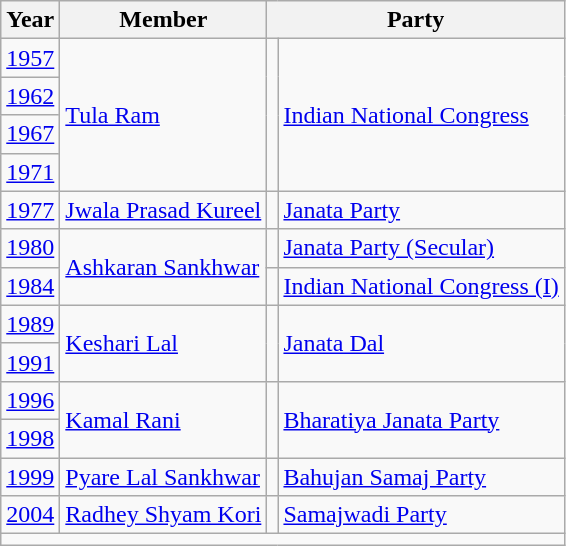<table class="wikitable">
<tr>
<th>Year</th>
<th>Member</th>
<th colspan="2">Party</th>
</tr>
<tr>
<td><a href='#'>1957</a></td>
<td rowspan="4"><a href='#'>Tula Ram</a></td>
<td rowspan="4" style=background-color:></td>
<td rowspan="4"><a href='#'>Indian National Congress</a></td>
</tr>
<tr>
<td><a href='#'>1962</a></td>
</tr>
<tr>
<td><a href='#'>1967</a></td>
</tr>
<tr>
<td><a href='#'>1971</a></td>
</tr>
<tr>
<td><a href='#'>1977</a></td>
<td><a href='#'>Jwala Prasad Kureel</a></td>
<td style=background-color:></td>
<td><a href='#'>Janata Party</a></td>
</tr>
<tr>
<td><a href='#'>1980</a></td>
<td rowspan="2"><a href='#'>Ashkaran Sankhwar</a></td>
<td style=background-color:></td>
<td><a href='#'>Janata Party (Secular)</a></td>
</tr>
<tr>
<td><a href='#'>1984</a></td>
<td style=background-color:></td>
<td><a href='#'>Indian National Congress (I)</a></td>
</tr>
<tr>
<td><a href='#'>1989</a></td>
<td rowspan="2"><a href='#'>Keshari Lal</a></td>
<td rowspan="2" style=background-color:></td>
<td rowspan="2"><a href='#'>Janata Dal</a></td>
</tr>
<tr>
<td><a href='#'>1991</a></td>
</tr>
<tr>
<td><a href='#'>1996</a></td>
<td rowspan="2"><a href='#'>Kamal Rani</a></td>
<td rowspan="2" style=background-color:></td>
<td rowspan="2"><a href='#'>Bharatiya Janata Party</a></td>
</tr>
<tr>
<td><a href='#'>1998</a></td>
</tr>
<tr>
<td><a href='#'>1999</a></td>
<td><a href='#'>Pyare Lal Sankhwar</a></td>
<td style=background-color:></td>
<td><a href='#'>Bahujan Samaj Party</a></td>
</tr>
<tr>
<td><a href='#'>2004</a></td>
<td><a href='#'>Radhey Shyam Kori</a></td>
<td style=background-color:></td>
<td><a href='#'>Samajwadi Party</a></td>
</tr>
<tr>
<td colspan="4"></td>
</tr>
</table>
